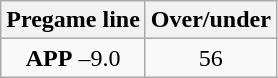<table class="wikitable">
<tr align="center">
<th style=>Pregame line</th>
<th style=>Over/under</th>
</tr>
<tr align="center">
<td><strong>APP</strong> –9.0</td>
<td>56</td>
</tr>
</table>
